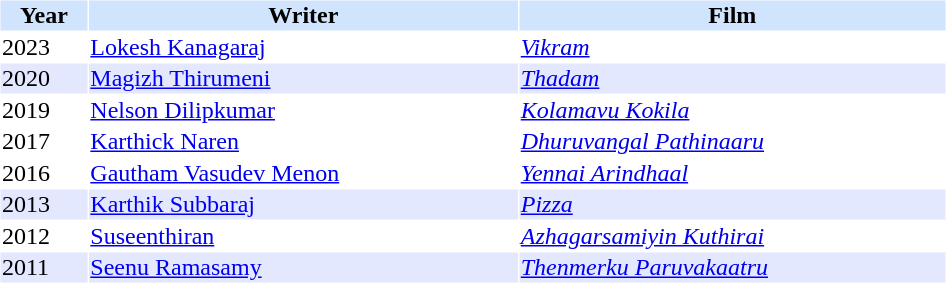<table cellspacing="1" cellpadding="1" border="0" width="50%">
<tr bgcolor="#d1e4fd">
<th>Year</th>
<th>Writer</th>
<th>Film</th>
</tr>
<tr>
<td>2023</td>
<td><a href='#'>Lokesh Kanagaraj</a></td>
<td><em><a href='#'>Vikram</a></em></td>
</tr>
<tr bgcolor="#e4e8ff">
<td>2020</td>
<td><a href='#'>Magizh Thirumeni</a></td>
<td><em><a href='#'>Thadam</a></em></td>
</tr>
<tr>
<td>2019</td>
<td><a href='#'>Nelson Dilipkumar</a></td>
<td><em><a href='#'>Kolamavu Kokila</a></em></td>
</tr>
<tr>
<td>2017</td>
<td><a href='#'>Karthick Naren</a></td>
<td><em><a href='#'>Dhuruvangal Pathinaaru</a></em></td>
</tr>
<tr>
<td>2016</td>
<td><a href='#'>Gautham Vasudev Menon</a></td>
<td><em><a href='#'>Yennai Arindhaal</a></em></td>
</tr>
<tr bgcolor="#e4e8ff">
<td>2013</td>
<td><a href='#'>Karthik Subbaraj</a></td>
<td><em><a href='#'>Pizza</a></em></td>
</tr>
<tr>
<td>2012</td>
<td><a href='#'>Suseenthiran</a></td>
<td><em><a href='#'>Azhagarsamiyin Kuthirai</a></em></td>
</tr>
<tr bgcolor="#e4e8ff">
<td>2011</td>
<td><a href='#'>Seenu Ramasamy</a></td>
<td><em><a href='#'>Thenmerku Paruvakaatru</a></em></td>
</tr>
</table>
